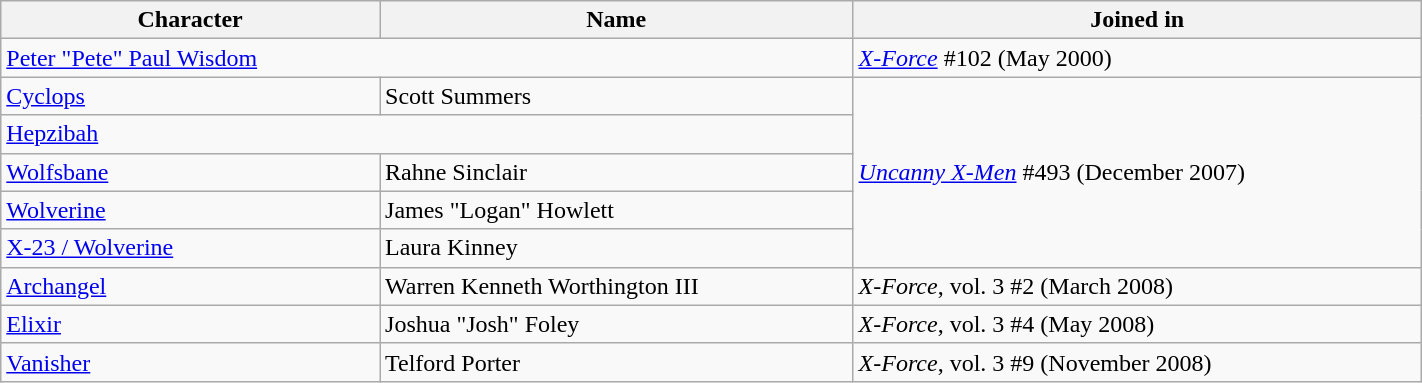<table class="wikitable sortable" style="width:75%;">
<tr>
<th style="width:20%;">Character</th>
<th style="width:25%;">Name</th>
<th style="width:30%;">Joined in</th>
</tr>
<tr>
<td colspan=2><a href='#'>Peter "Pete" Paul Wisdom</a></td>
<td><em><a href='#'>X-Force</a></em> #102 (May 2000)</td>
</tr>
<tr>
<td><a href='#'>Cyclops</a></td>
<td>Scott Summers</td>
<td rowspan=5><em><a href='#'>Uncanny X-Men</a></em> #493 (December 2007)</td>
</tr>
<tr>
<td colspan=2><a href='#'>Hepzibah</a></td>
</tr>
<tr>
<td><a href='#'>Wolfsbane</a></td>
<td>Rahne Sinclair</td>
</tr>
<tr>
<td><a href='#'>Wolverine</a></td>
<td>James "Logan" Howlett</td>
</tr>
<tr>
<td><a href='#'>X-23 / Wolverine</a></td>
<td>Laura Kinney</td>
</tr>
<tr>
<td><a href='#'>Archangel</a></td>
<td>Warren Kenneth Worthington III</td>
<td><em>X-Force</em>, vol. 3 #2 (March 2008)</td>
</tr>
<tr>
<td><a href='#'>Elixir</a></td>
<td>Joshua "Josh" Foley</td>
<td><em>X-Force</em>, vol. 3 #4 (May 2008)</td>
</tr>
<tr>
<td><a href='#'>Vanisher</a></td>
<td>Telford Porter</td>
<td><em>X-Force</em>, vol. 3 #9 (November 2008)</td>
</tr>
</table>
